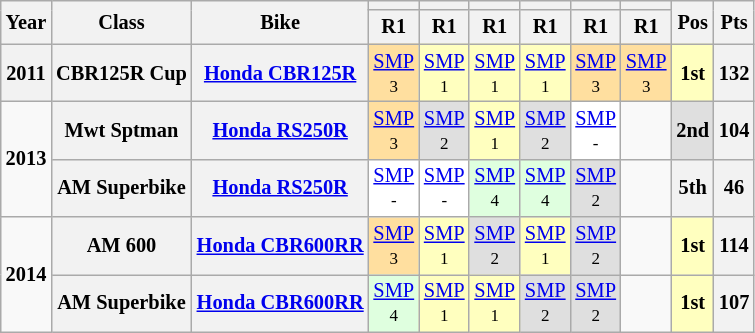<table class="wikitable" style="text-align:center; font-size:85%">
<tr>
<th valign="middle" rowspan=2>Year</th>
<th valign="middle" rowspan=2>Class</th>
<th valign="middle" rowspan=2>Bike</th>
<th colspan=1></th>
<th colspan=1></th>
<th colspan=1></th>
<th colspan=1></th>
<th colspan=1></th>
<th colspan=1></th>
<th rowspan=2>Pos</th>
<th rowspan=2>Pts</th>
</tr>
<tr>
<th>R1</th>
<th>R1</th>
<th>R1</th>
<th>R1</th>
<th>R1</th>
<th>R1</th>
</tr>
<tr>
<th>2011</th>
<th>CBR125R Cup</th>
<th><a href='#'>Honda CBR125R</a></th>
<td style="background:#ffdf9f;"><a href='#'>SMP</a><br><small>3</small></td>
<td style="background:#ffffbf;"><a href='#'>SMP</a><br><small>1</small></td>
<td style="background:#ffffbf;"><a href='#'>SMP</a><br><small>1</small></td>
<td style="background:#ffffbf;"><a href='#'>SMP</a><br><small>1</small></td>
<td style="background:#ffdf9f;"><a href='#'>SMP</a><br><small>3</small></td>
<td style="background:#ffdf9f;"><a href='#'>SMP</a><br><small>3</small></td>
<td style="background:#ffffbf;"><strong>1st</strong></td>
<th>132</th>
</tr>
<tr>
<td rowspan=2><strong>2013</strong></td>
<th>Mwt Sptman</th>
<th><a href='#'>Honda RS250R</a></th>
<td style="background:#ffdf9f;"><a href='#'>SMP</a><br><small>3</small></td>
<td style="background:#dfdfdf;"><a href='#'>SMP</a><br><small>2</small></td>
<td style="background:#ffffbf;"><a href='#'>SMP</a><br><small>1</small></td>
<td style="background:#dfdfdf;"><a href='#'>SMP</a><br><small>2</small></td>
<td style="background:#ffffff;"><a href='#'>SMP</a><br><small>-</small></td>
<td></td>
<td style="background:#dfdfdf;"><strong>2nd</strong></td>
<th>104</th>
</tr>
<tr>
<th>AM Superbike</th>
<th><a href='#'>Honda RS250R</a></th>
<td style="background:#ffffff;"><a href='#'>SMP</a><br><small>-</small></td>
<td style="background:#ffffff;"><a href='#'>SMP</a><br><small>-</small></td>
<td style="background:#dfffdf;"><a href='#'>SMP</a><br><small>4</small></td>
<td style="background:#dfffdf;"><a href='#'>SMP</a><br><small>4</small></td>
<td style="background:#dfdfdf;"><a href='#'>SMP</a><br><small>2</small></td>
<td></td>
<th>5th</th>
<th>46</th>
</tr>
<tr>
<td rowspan=2><strong>2014</strong></td>
<th>AM 600</th>
<th><a href='#'>Honda CBR600RR</a></th>
<td style="background:#ffdf9f;"><a href='#'>SMP</a><br><small>3</small></td>
<td style="background:#ffffbf;"><a href='#'>SMP</a><br><small>1</small></td>
<td style="background:#dfdfdf;"><a href='#'>SMP</a><br><small>2</small></td>
<td style="background:#ffffbf;"><a href='#'>SMP</a><br><small>1</small></td>
<td style="background:#dfdfdf;"><a href='#'>SMP</a><br><small>2</small></td>
<td></td>
<td style="background:#ffffbf;"><strong>1st</strong></td>
<th>114</th>
</tr>
<tr>
<th>AM Superbike</th>
<th><a href='#'>Honda CBR600RR</a></th>
<td style="background:#dfffdf;"><a href='#'>SMP</a><br><small>4</small></td>
<td style="background:#ffffbf;"><a href='#'>SMP</a><br><small>1</small></td>
<td style="background:#ffffbf;"><a href='#'>SMP</a><br><small>1</small></td>
<td style="background:#dfdfdf;"><a href='#'>SMP</a><br><small>2</small></td>
<td style="background:#dfdfdf;"><a href='#'>SMP</a><br><small>2</small></td>
<td></td>
<td style="background:#ffffbf;"><strong>1st</strong></td>
<th>107</th>
</tr>
</table>
